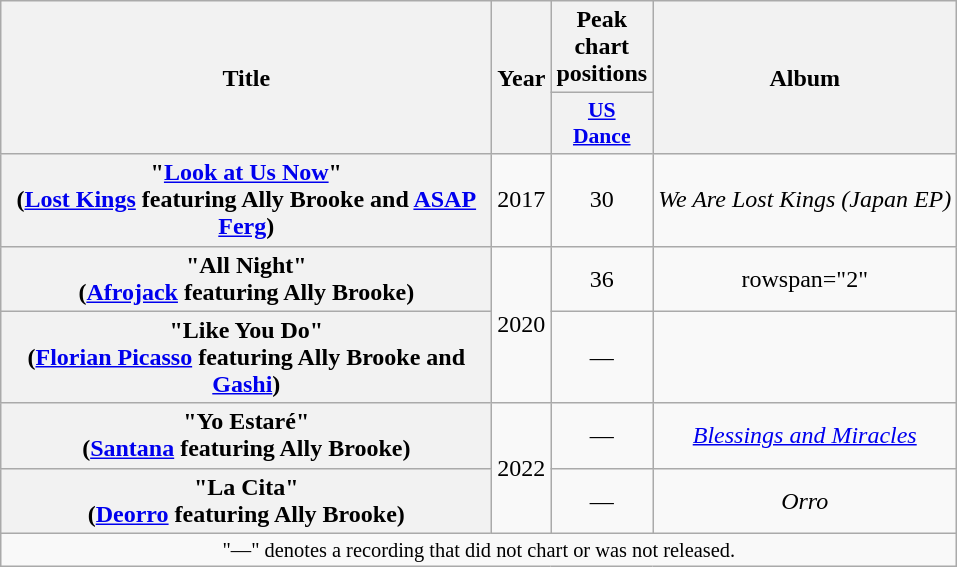<table class="wikitable plainrowheaders" border="1" style="text-align:center;">
<tr>
<th rowspan="2" scope="col" style="width:20em;">Title</th>
<th rowspan="2" scope="col">Year</th>
<th scope="col">Peak chart positions</th>
<th rowspan="2">Album</th>
</tr>
<tr>
<th scope="col" style="width:3em;font-size:90%;"><a href='#'>US<br>Dance</a><br></th>
</tr>
<tr>
<th scope="row">"<a href='#'>Look at Us Now</a>"<br><span>(<a href='#'>Lost Kings</a> featuring Ally Brooke and <a href='#'>ASAP Ferg</a>)</span></th>
<td>2017</td>
<td>30</td>
<td><em>We Are Lost Kings (Japan EP)</em></td>
</tr>
<tr>
<th scope="row">"All Night"<br><span>(<a href='#'>Afrojack</a> featuring Ally Brooke)</span></th>
<td rowspan="2">2020</td>
<td>36</td>
<td>rowspan="2" </td>
</tr>
<tr>
<th scope="row">"Like You Do"<br><span>(<a href='#'>Florian Picasso</a> featuring Ally Brooke and <a href='#'>Gashi</a>)</span></th>
<td>—</td>
</tr>
<tr>
<th scope="row">"Yo Estaré"<br><span>(<a href='#'>Santana</a> featuring Ally Brooke)</span></th>
<td rowspan="2">2022</td>
<td>—</td>
<td><em><a href='#'>Blessings and Miracles</a></em></td>
</tr>
<tr>
<th scope="row">"La Cita"<br><span>(<a href='#'>Deorro</a> featuring Ally Brooke)</span></th>
<td>—</td>
<td><em>Orro</em></td>
</tr>
<tr>
<td colspan="4" style="font-size:85%">"—" denotes a recording that did not chart or was not released.</td>
</tr>
</table>
